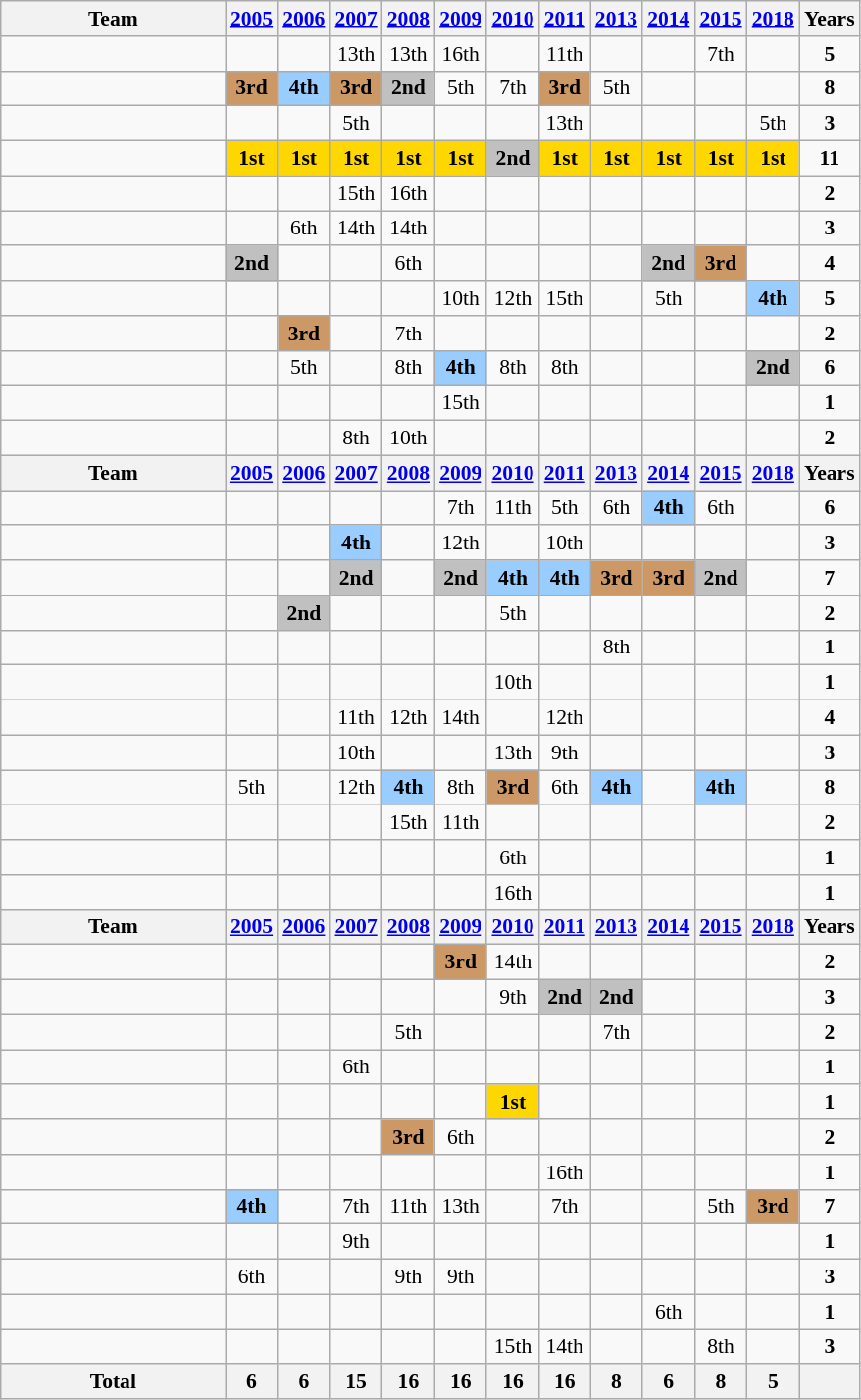<table class="wikitable" style="text-align:center; font-size:90%">
<tr>
<th width=146>Team</th>
<th><a href='#'>2005</a></th>
<th><a href='#'>2006</a></th>
<th><a href='#'>2007</a></th>
<th><a href='#'>2008</a></th>
<th><a href='#'>2009</a></th>
<th><a href='#'>2010</a></th>
<th><a href='#'>2011</a></th>
<th><a href='#'>2013</a></th>
<th><a href='#'>2014</a></th>
<th><a href='#'>2015</a></th>
<th><a href='#'>2018</a></th>
<th>Years</th>
</tr>
<tr>
<td align=left></td>
<td></td>
<td></td>
<td>13th</td>
<td>13th</td>
<td>16th</td>
<td></td>
<td>11th</td>
<td></td>
<td></td>
<td>7th</td>
<td></td>
<td><strong>5</strong></td>
</tr>
<tr>
<td align=left></td>
<td bgcolor=cc9966><strong>3rd</strong></td>
<td bgcolor=#9acdff><strong>4th</strong></td>
<td bgcolor=cc9966><strong>3rd</strong></td>
<td bgcolor=silver><strong>2nd</strong></td>
<td>5th</td>
<td>7th</td>
<td bgcolor=cc9966><strong>3rd</strong></td>
<td>5th</td>
<td></td>
<td></td>
<td></td>
<td><strong>8</strong></td>
</tr>
<tr>
<td align=left></td>
<td></td>
<td></td>
<td>5th</td>
<td></td>
<td></td>
<td></td>
<td>13th</td>
<td></td>
<td></td>
<td></td>
<td>5th</td>
<td><strong>3</strong></td>
</tr>
<tr>
<td align=left></td>
<td bgcolor=gold><strong>1st</strong></td>
<td bgcolor=gold><strong>1st</strong></td>
<td bgcolor=gold><strong>1st</strong></td>
<td bgcolor=gold><strong>1st</strong></td>
<td bgcolor=gold><strong>1st</strong></td>
<td bgcolor=silver><strong>2nd</strong></td>
<td bgcolor=gold><strong>1st</strong></td>
<td bgcolor=gold><strong>1st</strong></td>
<td bgcolor=gold><strong>1st</strong></td>
<td bgcolor=gold><strong>1st</strong></td>
<td bgcolor=gold><strong>1st</strong></td>
<td><strong>11</strong></td>
</tr>
<tr>
<td align=left></td>
<td></td>
<td></td>
<td>15th</td>
<td>16th</td>
<td></td>
<td></td>
<td></td>
<td></td>
<td></td>
<td></td>
<td></td>
<td><strong>2</strong></td>
</tr>
<tr>
<td align=left></td>
<td></td>
<td>6th</td>
<td>14th</td>
<td>14th</td>
<td></td>
<td></td>
<td></td>
<td></td>
<td></td>
<td></td>
<td></td>
<td><strong>3</strong></td>
</tr>
<tr>
<td align=left></td>
<td bgcolor=silver><strong>2nd</strong></td>
<td></td>
<td></td>
<td>6th</td>
<td></td>
<td></td>
<td></td>
<td></td>
<td bgcolor=silver><strong>2nd</strong></td>
<td bgcolor=cc9966><strong>3rd</strong></td>
<td></td>
<td><strong>4</strong></td>
</tr>
<tr>
<td align=left></td>
<td></td>
<td></td>
<td></td>
<td></td>
<td>10th</td>
<td>12th</td>
<td>15th</td>
<td></td>
<td>5th</td>
<td></td>
<td bgcolor=#9acdff><strong>4th</strong></td>
<td><strong>5</strong></td>
</tr>
<tr>
<td align=left></td>
<td></td>
<td bgcolor=cc9966><strong>3rd</strong></td>
<td></td>
<td>7th</td>
<td></td>
<td></td>
<td></td>
<td></td>
<td></td>
<td></td>
<td></td>
<td><strong>2</strong></td>
</tr>
<tr>
<td align=left></td>
<td></td>
<td>5th</td>
<td></td>
<td>8th</td>
<td bgcolor=#9acdff><strong>4th</strong></td>
<td>8th</td>
<td>8th</td>
<td></td>
<td></td>
<td></td>
<td bgcolor=silver><strong>2nd</strong></td>
<td><strong>6</strong></td>
</tr>
<tr>
<td align=left></td>
<td></td>
<td></td>
<td></td>
<td></td>
<td>15th</td>
<td></td>
<td></td>
<td></td>
<td></td>
<td></td>
<td></td>
<td><strong>1</strong></td>
</tr>
<tr>
<td align=left></td>
<td></td>
<td></td>
<td>8th</td>
<td>10th</td>
<td></td>
<td></td>
<td></td>
<td></td>
<td></td>
<td></td>
<td></td>
<td><strong>2</strong></td>
</tr>
<tr>
<th width=146>Team</th>
<th><a href='#'>2005</a></th>
<th><a href='#'>2006</a></th>
<th><a href='#'>2007</a></th>
<th><a href='#'>2008</a></th>
<th><a href='#'>2009</a></th>
<th><a href='#'>2010</a></th>
<th><a href='#'>2011</a></th>
<th><a href='#'>2013</a></th>
<th><a href='#'>2014</a></th>
<th><a href='#'>2015</a></th>
<th><a href='#'>2018</a></th>
<th>Years</th>
</tr>
<tr>
<td align=left></td>
<td></td>
<td></td>
<td></td>
<td></td>
<td>7th</td>
<td>11th</td>
<td>5th</td>
<td>6th</td>
<td bgcolor=#9acdff><strong>4th</strong></td>
<td>6th</td>
<td></td>
<td><strong>6</strong></td>
</tr>
<tr>
<td align=left></td>
<td></td>
<td></td>
<td bgcolor=#9acdff><strong>4th</strong></td>
<td></td>
<td>12th</td>
<td></td>
<td>10th</td>
<td></td>
<td></td>
<td></td>
<td></td>
<td><strong>3</strong></td>
</tr>
<tr>
<td align=left></td>
<td></td>
<td></td>
<td bgcolor=silver><strong>2nd</strong></td>
<td></td>
<td bgcolor=silver><strong>2nd</strong></td>
<td bgcolor=#9acdff><strong>4th</strong></td>
<td bgcolor=#9acdff><strong>4th</strong></td>
<td bgcolor=cc9966><strong>3rd</strong></td>
<td bgcolor=cc9966><strong>3rd</strong></td>
<td bgcolor=silver><strong>2nd</strong></td>
<td></td>
<td><strong>7</strong></td>
</tr>
<tr>
<td align=left></td>
<td></td>
<td bgcolor=silver><strong>2nd</strong></td>
<td></td>
<td></td>
<td></td>
<td>5th</td>
<td></td>
<td></td>
<td></td>
<td></td>
<td></td>
<td><strong>2</strong></td>
</tr>
<tr>
<td align=left></td>
<td></td>
<td></td>
<td></td>
<td></td>
<td></td>
<td></td>
<td></td>
<td>8th</td>
<td></td>
<td></td>
<td></td>
<td><strong>1</strong></td>
</tr>
<tr>
<td align=left></td>
<td></td>
<td></td>
<td></td>
<td></td>
<td></td>
<td>10th</td>
<td></td>
<td></td>
<td></td>
<td></td>
<td></td>
<td><strong>1</strong></td>
</tr>
<tr>
<td align=left></td>
<td></td>
<td></td>
<td>11th</td>
<td>12th</td>
<td>14th</td>
<td></td>
<td>12th</td>
<td></td>
<td></td>
<td></td>
<td></td>
<td><strong>4</strong></td>
</tr>
<tr>
<td align=left></td>
<td></td>
<td></td>
<td>10th</td>
<td></td>
<td></td>
<td>13th</td>
<td>9th</td>
<td></td>
<td></td>
<td></td>
<td></td>
<td><strong>3</strong></td>
</tr>
<tr>
<td align=left></td>
<td>5th</td>
<td></td>
<td>12th</td>
<td bgcolor=#9acdff><strong>4th</strong></td>
<td>8th</td>
<td bgcolor=cc9966><strong>3rd</strong></td>
<td>6th</td>
<td bgcolor=#9acdff><strong>4th</strong></td>
<td></td>
<td bgcolor=#9acdff><strong>4th</strong></td>
<td></td>
<td><strong>8</strong></td>
</tr>
<tr>
<td align=left></td>
<td></td>
<td></td>
<td></td>
<td>15th</td>
<td>11th</td>
<td></td>
<td></td>
<td></td>
<td></td>
<td></td>
<td></td>
<td><strong>2</strong></td>
</tr>
<tr>
<td align=left></td>
<td></td>
<td></td>
<td></td>
<td></td>
<td></td>
<td>6th</td>
<td></td>
<td></td>
<td></td>
<td></td>
<td></td>
<td><strong>1</strong></td>
</tr>
<tr>
<td align=left></td>
<td></td>
<td></td>
<td></td>
<td></td>
<td></td>
<td>16th</td>
<td></td>
<td></td>
<td></td>
<td></td>
<td></td>
<td><strong>1</strong></td>
</tr>
<tr>
<th width=146>Team</th>
<th><a href='#'>2005</a></th>
<th><a href='#'>2006</a></th>
<th><a href='#'>2007</a></th>
<th><a href='#'>2008</a></th>
<th><a href='#'>2009</a></th>
<th><a href='#'>2010</a></th>
<th><a href='#'>2011</a></th>
<th><a href='#'>2013</a></th>
<th><a href='#'>2014</a></th>
<th><a href='#'>2015</a></th>
<th><a href='#'>2018</a></th>
<th>Years</th>
</tr>
<tr>
<td align=left></td>
<td></td>
<td></td>
<td></td>
<td></td>
<td bgcolor=cc9966><strong>3rd</strong></td>
<td>14th</td>
<td></td>
<td></td>
<td></td>
<td></td>
<td></td>
<td><strong>2</strong></td>
</tr>
<tr>
<td align=left></td>
<td></td>
<td></td>
<td></td>
<td></td>
<td></td>
<td>9th</td>
<td bgcolor=silver><strong>2nd</strong></td>
<td bgcolor=silver><strong>2nd</strong></td>
<td></td>
<td></td>
<td></td>
<td><strong>3</strong></td>
</tr>
<tr>
<td align=left></td>
<td></td>
<td></td>
<td></td>
<td>5th</td>
<td></td>
<td></td>
<td></td>
<td>7th</td>
<td></td>
<td></td>
<td></td>
<td><strong>2</strong></td>
</tr>
<tr>
<td align=left></td>
<td></td>
<td></td>
<td>6th</td>
<td></td>
<td></td>
<td></td>
<td></td>
<td></td>
<td></td>
<td></td>
<td></td>
<td><strong>1</strong></td>
</tr>
<tr>
<td align=left></td>
<td></td>
<td></td>
<td></td>
<td></td>
<td></td>
<td bgcolor=gold><strong>1st</strong></td>
<td></td>
<td></td>
<td></td>
<td></td>
<td></td>
<td><strong>1</strong></td>
</tr>
<tr>
<td align=left></td>
<td></td>
<td></td>
<td></td>
<td bgcolor=cc9966><strong>3rd</strong></td>
<td>6th</td>
<td></td>
<td></td>
<td></td>
<td></td>
<td></td>
<td></td>
<td><strong>2</strong></td>
</tr>
<tr>
<td align=left></td>
<td></td>
<td></td>
<td></td>
<td></td>
<td></td>
<td></td>
<td>16th</td>
<td></td>
<td></td>
<td></td>
<td></td>
<td><strong>1</strong></td>
</tr>
<tr>
<td align=left></td>
<td bgcolor=#9acdff><strong>4th</strong></td>
<td></td>
<td>7th</td>
<td>11th</td>
<td>13th</td>
<td></td>
<td>7th</td>
<td></td>
<td></td>
<td>5th</td>
<td bgcolor=cc9966><strong>3rd</strong></td>
<td><strong>7</strong></td>
</tr>
<tr>
<td align=left></td>
<td></td>
<td></td>
<td>9th</td>
<td></td>
<td></td>
<td></td>
<td></td>
<td></td>
<td></td>
<td></td>
<td></td>
<td><strong>1</strong></td>
</tr>
<tr>
<td align=left></td>
<td>6th</td>
<td></td>
<td></td>
<td>9th</td>
<td>9th</td>
<td></td>
<td></td>
<td></td>
<td></td>
<td></td>
<td></td>
<td><strong>3</strong></td>
</tr>
<tr>
<td align=left></td>
<td></td>
<td></td>
<td></td>
<td></td>
<td></td>
<td></td>
<td></td>
<td></td>
<td>6th</td>
<td></td>
<td></td>
<td><strong>1</strong></td>
</tr>
<tr>
<td align=left></td>
<td></td>
<td></td>
<td></td>
<td></td>
<td></td>
<td>15th</td>
<td>14th</td>
<td></td>
<td></td>
<td>8th</td>
<td></td>
<td><strong>3</strong></td>
</tr>
<tr>
<th>Total</th>
<th>6</th>
<th>6</th>
<th>15</th>
<th>16</th>
<th>16</th>
<th>16</th>
<th>16</th>
<th>8</th>
<th>6</th>
<th>8</th>
<th>5</th>
<th></th>
</tr>
</table>
